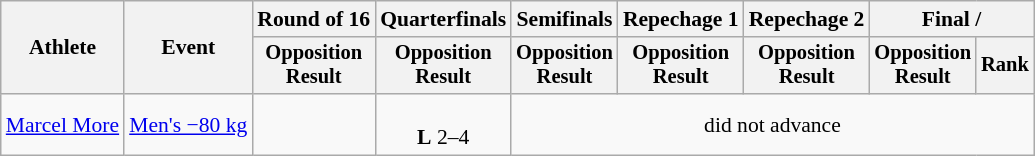<table class="wikitable" style="font-size:90%;">
<tr>
<th rowspan=2>Athlete</th>
<th rowspan=2>Event</th>
<th>Round of 16</th>
<th>Quarterfinals</th>
<th>Semifinals</th>
<th>Repechage 1</th>
<th>Repechage 2</th>
<th colspan=2>Final / </th>
</tr>
<tr style="font-size:95%">
<th>Opposition<br>Result</th>
<th>Opposition<br>Result</th>
<th>Opposition<br>Result</th>
<th>Opposition<br>Result</th>
<th>Opposition<br>Result</th>
<th>Opposition<br>Result</th>
<th>Rank</th>
</tr>
<tr align=center>
<td align=left><a href='#'>Marcel More</a></td>
<td align=left><a href='#'>Men's −80 kg</a></td>
<td></td>
<td><br><strong>L</strong> 2–4</td>
<td colspan=6>did not advance</td>
</tr>
</table>
